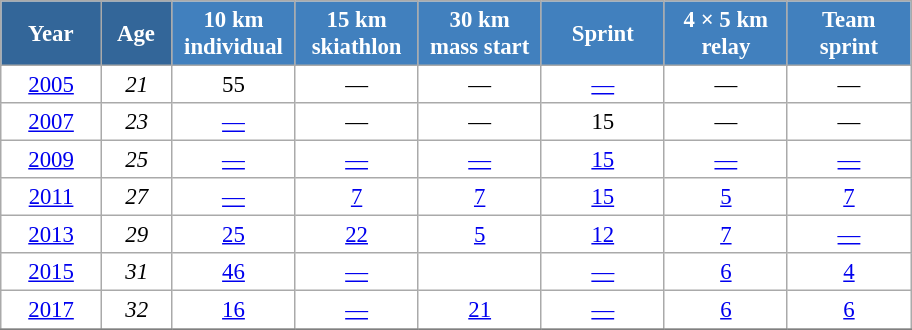<table class="wikitable" style="font-size:95%; text-align:center; border:grey solid 1px; border-collapse:collapse; background:#ffffff;">
<tr>
<th style="background-color:#369; color:white; width:60px;"> Year </th>
<th style="background-color:#369; color:white; width:40px;"> Age </th>
<th style="background-color:#4180be; color:white; width:75px;"> 10 km <br> individual </th>
<th style="background-color:#4180be; color:white; width:75px;"> 15 km <br> skiathlon </th>
<th style="background-color:#4180be; color:white; width:75px;"> 30 km <br> mass start </th>
<th style="background-color:#4180be; color:white; width:75px;"> Sprint </th>
<th style="background-color:#4180be; color:white; width:75px;"> 4 × 5 km <br> relay </th>
<th style="background-color:#4180be; color:white; width:75px;"> Team <br> sprint </th>
</tr>
<tr>
<td><a href='#'>2005</a></td>
<td><em>21</em></td>
<td>55</td>
<td>—</td>
<td>—</td>
<td><a href='#'>—</a></td>
<td>—</td>
<td>—</td>
</tr>
<tr>
<td><a href='#'>2007</a></td>
<td><em>23</em></td>
<td><a href='#'>—</a></td>
<td>—</td>
<td>—</td>
<td>15</td>
<td>—</td>
<td>—</td>
</tr>
<tr>
<td><a href='#'>2009</a></td>
<td><em>25</em></td>
<td><a href='#'>—</a></td>
<td><a href='#'>—</a></td>
<td><a href='#'>—</a></td>
<td><a href='#'>15</a></td>
<td><a href='#'>—</a></td>
<td><a href='#'>—</a></td>
</tr>
<tr>
<td><a href='#'>2011</a></td>
<td><em>27</em></td>
<td><a href='#'>—</a></td>
<td><a href='#'>7</a></td>
<td><a href='#'>7</a></td>
<td><a href='#'>15</a></td>
<td><a href='#'>5</a></td>
<td><a href='#'>7</a></td>
</tr>
<tr>
<td><a href='#'>2013</a></td>
<td><em>29</em></td>
<td><a href='#'>25</a></td>
<td><a href='#'>22</a></td>
<td><a href='#'>5</a></td>
<td><a href='#'>12</a></td>
<td><a href='#'>7</a></td>
<td><a href='#'>—</a></td>
</tr>
<tr>
<td><a href='#'>2015</a></td>
<td><em>31</em></td>
<td><a href='#'>46</a></td>
<td><a href='#'>—</a></td>
<td><a href='#'></a></td>
<td><a href='#'>—</a></td>
<td><a href='#'>6</a></td>
<td><a href='#'>4</a></td>
</tr>
<tr>
<td><a href='#'>2017</a></td>
<td><em>32</em></td>
<td><a href='#'>16</a></td>
<td><a href='#'>—</a></td>
<td><a href='#'>21</a></td>
<td><a href='#'>—</a></td>
<td><a href='#'>6</a></td>
<td><a href='#'>6</a></td>
</tr>
<tr>
</tr>
</table>
